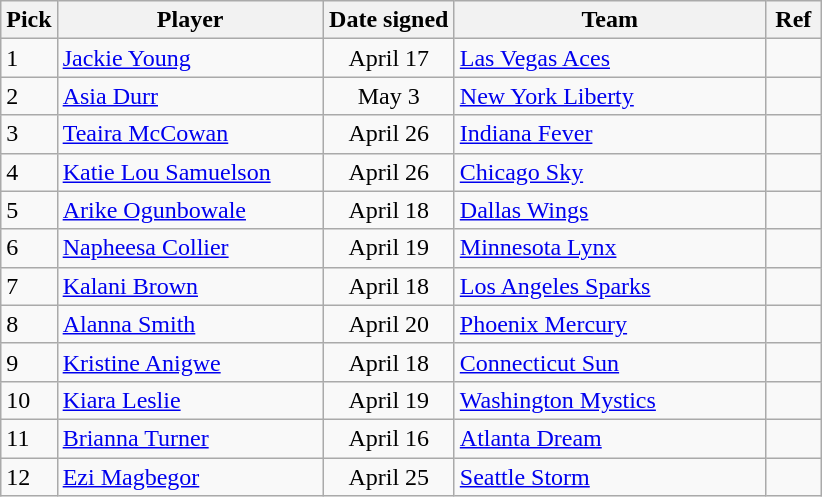<table class="wikitable">
<tr>
<th style="width:30px">Pick</th>
<th style="width:170px">Player</th>
<th style="width:80px">Date signed</th>
<th style="width:200px">Team</th>
<th class="unsortable" style="width:30px">Ref</th>
</tr>
<tr>
<td>1</td>
<td> <a href='#'>Jackie Young</a></td>
<td align="center">April 17</td>
<td><a href='#'>Las Vegas Aces</a></td>
<td align="center"></td>
</tr>
<tr>
<td>2</td>
<td> <a href='#'>Asia Durr</a></td>
<td align="center">May 3</td>
<td><a href='#'>New York Liberty</a></td>
<td align="center"></td>
</tr>
<tr>
<td>3</td>
<td> <a href='#'>Teaira McCowan</a></td>
<td align="center">April 26</td>
<td><a href='#'>Indiana Fever</a></td>
<td align="center"></td>
</tr>
<tr>
<td>4</td>
<td> <a href='#'>Katie Lou Samuelson</a></td>
<td align="center">April 26</td>
<td><a href='#'>Chicago Sky</a></td>
<td align="center"></td>
</tr>
<tr>
<td>5</td>
<td> <a href='#'>Arike Ogunbowale</a></td>
<td align="center">April 18</td>
<td><a href='#'>Dallas Wings</a></td>
<td align="center"></td>
</tr>
<tr>
<td>6</td>
<td> <a href='#'>Napheesa Collier</a></td>
<td align="center">April 19</td>
<td><a href='#'>Minnesota Lynx</a></td>
<td align="center"></td>
</tr>
<tr>
<td>7</td>
<td> <a href='#'>Kalani Brown</a></td>
<td align="center">April 18</td>
<td><a href='#'>Los Angeles Sparks</a></td>
<td align="center"></td>
</tr>
<tr>
<td>8</td>
<td> <a href='#'>Alanna Smith</a></td>
<td align="center">April 20</td>
<td><a href='#'>Phoenix Mercury</a></td>
<td align="center"></td>
</tr>
<tr>
<td>9</td>
<td> <a href='#'>Kristine Anigwe</a></td>
<td align="center">April 18</td>
<td><a href='#'>Connecticut Sun</a></td>
<td align="center"></td>
</tr>
<tr>
<td>10</td>
<td> <a href='#'>Kiara Leslie</a></td>
<td align="center">April 19</td>
<td><a href='#'>Washington Mystics</a></td>
<td align="center"></td>
</tr>
<tr>
<td>11</td>
<td> <a href='#'>Brianna Turner</a></td>
<td align="center">April 16</td>
<td><a href='#'>Atlanta Dream</a></td>
<td align="center"></td>
</tr>
<tr>
<td>12</td>
<td> <a href='#'>Ezi Magbegor</a></td>
<td align="center">April 25</td>
<td><a href='#'>Seattle Storm</a></td>
<td align="center"></td>
</tr>
</table>
